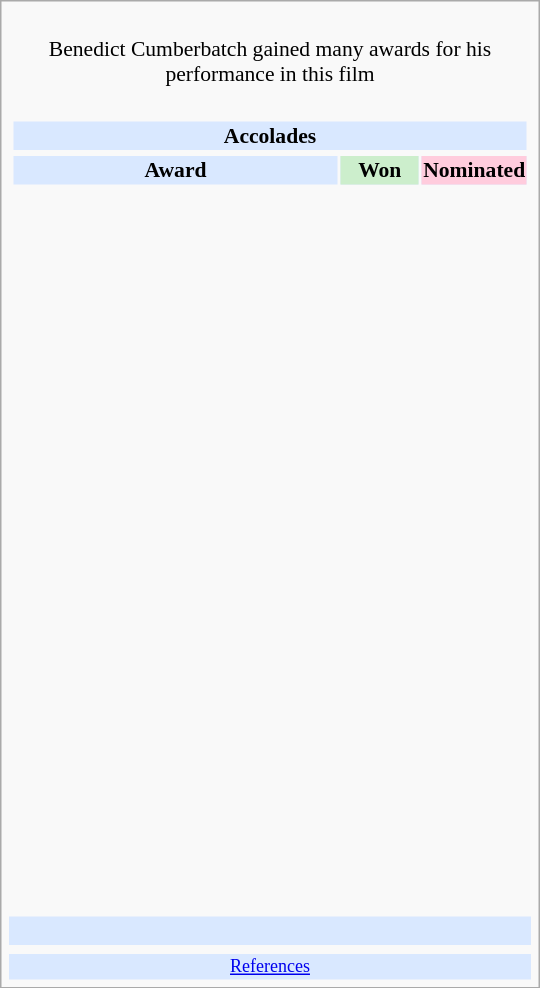<table class="infobox" style="width: 25em; text-align: left; font-size: 90%; vertical-align: middle;">
<tr>
<td colspan="3" style="text-align:center;"><br>Benedict Cumberbatch gained many awards for his performance in this film</td>
</tr>
<tr>
<td colspan=3><br><table class="collapsible collapsed" width=100%>
<tr>
<th colspan=3 style="background-color: #D9E8FF; text-align: center;">Accolades</th>
</tr>
<tr>
</tr>
<tr style="background:#d9e8ff; text-align:center;">
<td style="text-align:center;"><strong>Award</strong></td>
<td style="text-align:center; background:#cec; text-size:0.9em; width:50px;"><strong>Won</strong></td>
<td style="text-align:center; background:#fcd; text-size:0.9em; width:50px;"><strong>Nominated</strong></td>
</tr>
<tr>
<td align="center"><br></td>
<td></td>
<td></td>
</tr>
<tr>
<td align="center"><br></td>
<td></td>
<td></td>
</tr>
<tr>
<td align="center"><br></td>
<td></td>
<td></td>
</tr>
<tr>
<td align="center"><br></td>
<td></td>
<td></td>
</tr>
<tr>
<td align="center"><br></td>
<td></td>
<td></td>
</tr>
<tr>
<td align="center"><br></td>
<td></td>
<td></td>
</tr>
<tr>
<td align="center"><br></td>
<td></td>
<td></td>
</tr>
<tr>
<td align="center"><br></td>
<td></td>
<td></td>
</tr>
<tr>
<td align="center"><br></td>
<td></td>
<td></td>
</tr>
<tr>
<td align="center"><br></td>
<td></td>
<td></td>
</tr>
<tr>
<td align="center"><br></td>
<td></td>
<td></td>
</tr>
<tr>
<td align="center"><br></td>
<td></td>
<td></td>
</tr>
<tr>
<td align="center"><br></td>
<td></td>
<td></td>
</tr>
<tr>
<td align="center"><br></td>
<td></td>
<td></td>
</tr>
<tr>
<td align="center"><br></td>
<td></td>
<td></td>
</tr>
<tr>
<td align="center"><br></td>
<td></td>
<td></td>
</tr>
<tr>
<td align="center"><br></td>
<td></td>
<td></td>
</tr>
<tr>
<td align="center"><br></td>
<td></td>
<td></td>
</tr>
<tr>
<td align="center"><br></td>
<td></td>
<td></td>
</tr>
<tr>
<td align="center"><br></td>
<td></td>
<td></td>
</tr>
<tr>
<td align="center"><br></td>
<td></td>
<td></td>
</tr>
<tr>
<td align="center"><br></td>
<td></td>
<td></td>
</tr>
<tr>
<td align="center"><br></td>
<td></td>
<td></td>
</tr>
</table>
</td>
</tr>
<tr style="background:#d9e8ff;">
<td style="text-align:center;" colspan="3"><br></td>
</tr>
<tr>
<td></td>
<td></td>
<td></td>
</tr>
<tr style="background:#d9e8ff;">
<td colspan="3" style="font-size: smaller; text-align:center;"><a href='#'>References</a></td>
</tr>
</table>
